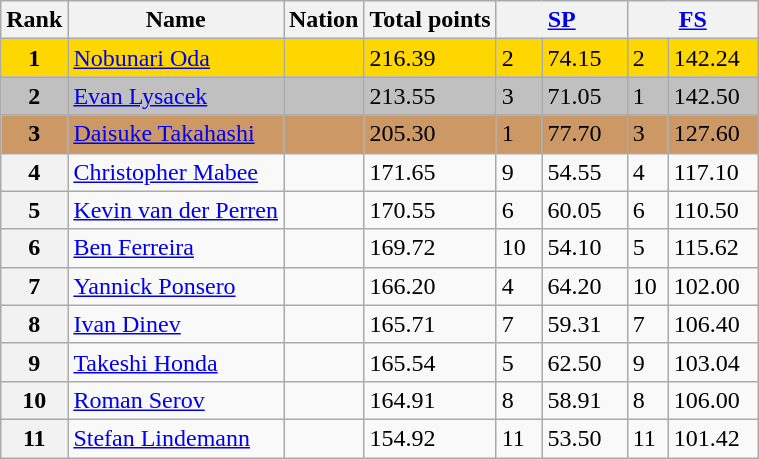<table class="wikitable">
<tr>
<th>Rank</th>
<th>Name</th>
<th>Nation</th>
<th>Total points</th>
<th colspan="2" width="80px"><a href='#'>SP</a></th>
<th colspan="2" width="80px"><a href='#'>FS</a></th>
</tr>
<tr bgcolor="gold">
<td align="center"><strong>1</strong></td>
<td><a href='#'>Nobunari Oda</a></td>
<td></td>
<td>216.39</td>
<td>2</td>
<td>74.15</td>
<td>2</td>
<td>142.24</td>
</tr>
<tr bgcolor="silver">
<td align="center"><strong>2</strong></td>
<td><a href='#'>Evan Lysacek</a></td>
<td></td>
<td>213.55</td>
<td>3</td>
<td>71.05</td>
<td>1</td>
<td>142.50</td>
</tr>
<tr bgcolor="cc9966">
<td align="center"><strong>3</strong></td>
<td><a href='#'>Daisuke Takahashi</a></td>
<td></td>
<td>205.30</td>
<td>1</td>
<td>77.70</td>
<td>3</td>
<td>127.60</td>
</tr>
<tr>
<th>4</th>
<td><a href='#'>Christopher Mabee</a></td>
<td></td>
<td>171.65</td>
<td>9</td>
<td>54.55</td>
<td>4</td>
<td>117.10</td>
</tr>
<tr>
<th>5</th>
<td><a href='#'>Kevin van der Perren</a></td>
<td></td>
<td>170.55</td>
<td>6</td>
<td>60.05</td>
<td>6</td>
<td>110.50</td>
</tr>
<tr>
<th>6</th>
<td><a href='#'>Ben Ferreira</a></td>
<td></td>
<td>169.72</td>
<td>10</td>
<td>54.10</td>
<td>5</td>
<td>115.62</td>
</tr>
<tr>
<th>7</th>
<td><a href='#'>Yannick Ponsero</a></td>
<td></td>
<td>166.20</td>
<td>4</td>
<td>64.20</td>
<td>10</td>
<td>102.00</td>
</tr>
<tr>
<th>8</th>
<td><a href='#'>Ivan Dinev</a></td>
<td></td>
<td>165.71</td>
<td>7</td>
<td>59.31</td>
<td>7</td>
<td>106.40</td>
</tr>
<tr>
<th>9</th>
<td><a href='#'>Takeshi Honda</a></td>
<td></td>
<td>165.54</td>
<td>5</td>
<td>62.50</td>
<td>9</td>
<td>103.04</td>
</tr>
<tr>
<th>10</th>
<td><a href='#'>Roman Serov</a></td>
<td></td>
<td>164.91</td>
<td>8</td>
<td>58.91</td>
<td>8</td>
<td>106.00</td>
</tr>
<tr>
<th>11</th>
<td><a href='#'>Stefan Lindemann</a></td>
<td></td>
<td>154.92</td>
<td>11</td>
<td>53.50</td>
<td>11</td>
<td>101.42</td>
</tr>
</table>
